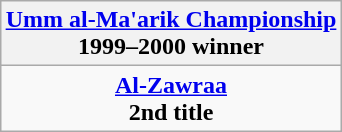<table class="wikitable" style="text-align: center; margin: 0 auto;">
<tr>
<th><a href='#'>Umm al-Ma'arik Championship</a><br>1999–2000 winner</th>
</tr>
<tr>
<td><strong><a href='#'>Al-Zawraa</a></strong><br><strong>2nd title</strong></td>
</tr>
</table>
